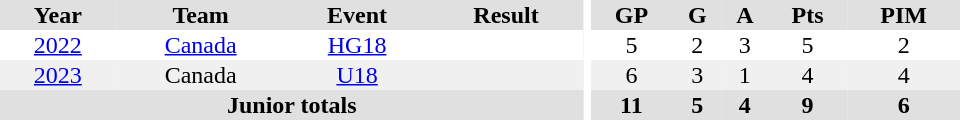<table border="0" cellpadding="1" cellspacing="0" ID="Table3" style="text-align:center; width:40em">
<tr bgcolor="#e0e0e0">
<th>Year</th>
<th>Team</th>
<th>Event</th>
<th>Result</th>
<th rowspan="99" bgcolor="#ffffff"></th>
<th>GP</th>
<th>G</th>
<th>A</th>
<th>Pts</th>
<th>PIM</th>
</tr>
<tr>
<td><a href='#'>2022</a></td>
<td><a href='#'>Canada</a></td>
<td><a href='#'>HG18</a></td>
<td></td>
<td>5</td>
<td>2</td>
<td>3</td>
<td>5</td>
<td>2</td>
</tr>
<tr bgcolor="#f0f0f0">
<td><a href='#'>2023</a></td>
<td>Canada</td>
<td><a href='#'>U18</a></td>
<td></td>
<td>6</td>
<td>3</td>
<td>1</td>
<td>4</td>
<td>4</td>
</tr>
<tr bgcolor="#e0e0e0">
<th colspan="4">Junior totals</th>
<th>11</th>
<th>5</th>
<th>4</th>
<th>9</th>
<th>6</th>
</tr>
</table>
